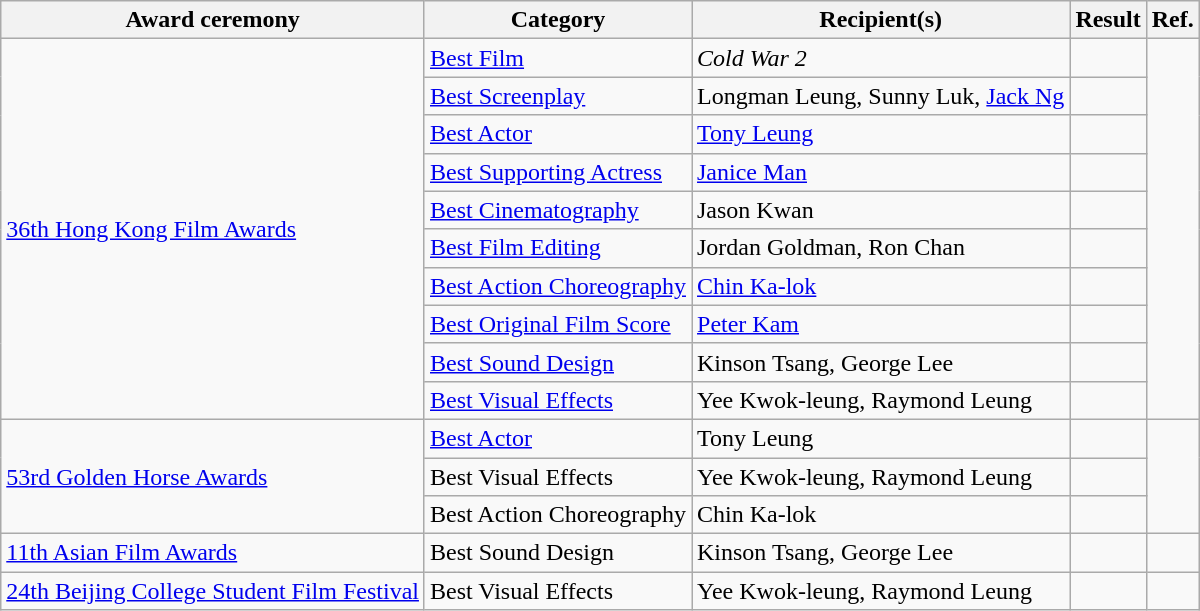<table class="wikitable sortable">
<tr>
<th>Award ceremony</th>
<th>Category</th>
<th>Recipient(s)</th>
<th>Result</th>
<th>Ref.</th>
</tr>
<tr>
<td rowspan=10><a href='#'>36th Hong Kong Film Awards</a></td>
<td><a href='#'>Best Film</a></td>
<td><em>Cold War 2</em></td>
<td></td>
<td rowspan=10></td>
</tr>
<tr>
<td><a href='#'>Best Screenplay</a></td>
<td>Longman Leung, Sunny Luk, <a href='#'>Jack Ng</a></td>
<td></td>
</tr>
<tr>
<td><a href='#'>Best Actor</a></td>
<td><a href='#'>Tony Leung</a></td>
<td></td>
</tr>
<tr>
<td><a href='#'>Best Supporting Actress</a></td>
<td><a href='#'>Janice Man</a></td>
<td></td>
</tr>
<tr>
<td><a href='#'>Best Cinematography</a></td>
<td>Jason Kwan</td>
<td></td>
</tr>
<tr>
<td><a href='#'>Best Film Editing</a></td>
<td>Jordan Goldman, Ron Chan</td>
<td></td>
</tr>
<tr>
<td><a href='#'>Best Action Choreography</a></td>
<td><a href='#'>Chin Ka-lok</a></td>
<td></td>
</tr>
<tr>
<td><a href='#'>Best Original Film Score</a></td>
<td><a href='#'>Peter Kam</a></td>
<td></td>
</tr>
<tr>
<td><a href='#'>Best Sound Design</a></td>
<td>Kinson Tsang, George Lee</td>
<td></td>
</tr>
<tr>
<td><a href='#'>Best Visual Effects</a></td>
<td>Yee Kwok-leung, Raymond Leung</td>
<td></td>
</tr>
<tr>
<td rowspan=3><a href='#'>53rd Golden Horse Awards</a></td>
<td><a href='#'>Best Actor</a></td>
<td>Tony Leung</td>
<td></td>
<td rowspan=3></td>
</tr>
<tr>
<td>Best Visual Effects</td>
<td>Yee Kwok-leung, Raymond Leung</td>
<td></td>
</tr>
<tr>
<td>Best Action Choreography</td>
<td>Chin Ka-lok</td>
<td></td>
</tr>
<tr>
<td><a href='#'>11th Asian Film Awards</a></td>
<td>Best Sound Design</td>
<td>Kinson Tsang, George Lee</td>
<td></td>
<td></td>
</tr>
<tr>
<td><a href='#'>24th Beijing College Student Film Festival</a></td>
<td>Best Visual Effects</td>
<td>Yee Kwok-leung, Raymond Leung</td>
<td></td>
<td></td>
</tr>
</table>
